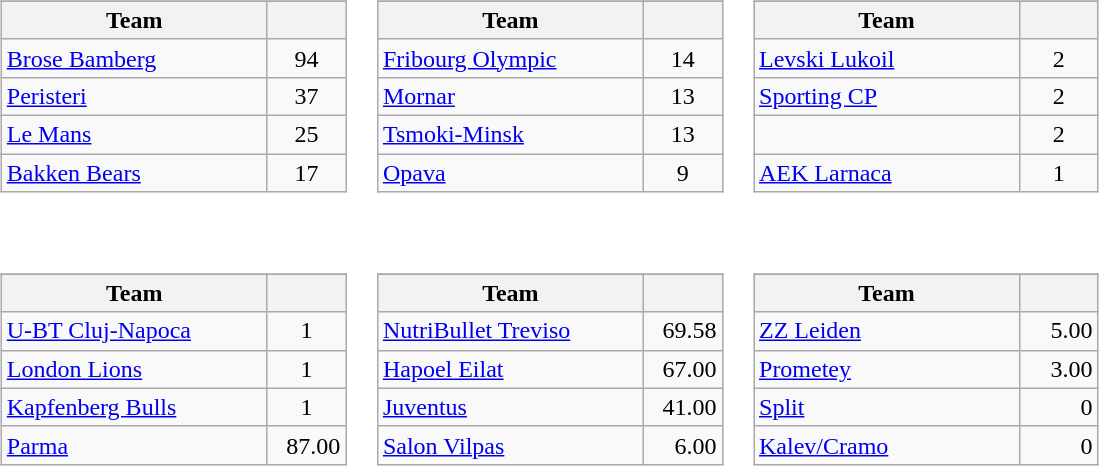<table>
<tr valign=top>
<td><br><table class="wikitable">
<tr>
</tr>
<tr>
<th width=170>Team</th>
<th width=45></th>
</tr>
<tr>
<td> <a href='#'>Brose Bamberg</a></td>
<td align="center">94</td>
</tr>
<tr>
<td> <a href='#'>Peristeri</a></td>
<td align="center">37</td>
</tr>
<tr>
<td> <a href='#'>Le Mans</a></td>
<td align="center">25</td>
</tr>
<tr>
<td> <a href='#'>Bakken Bears</a></td>
<td align="center">17</td>
</tr>
</table>
</td>
<td><br><table class="wikitable">
<tr>
</tr>
<tr>
<th width=170>Team</th>
<th width=45></th>
</tr>
<tr>
<td> <a href='#'>Fribourg Olympic</a></td>
<td align="center">14</td>
</tr>
<tr>
<td> <a href='#'>Mornar</a></td>
<td align="center">13</td>
</tr>
<tr>
<td> <a href='#'>Tsmoki-Minsk</a></td>
<td align="center">13</td>
</tr>
<tr>
<td> <a href='#'>Opava</a></td>
<td align="center">9</td>
</tr>
</table>
</td>
<td><br><table class="wikitable">
<tr>
</tr>
<tr>
<th width=170>Team</th>
<th width=45></th>
</tr>
<tr>
<td> <a href='#'>Levski Lukoil</a></td>
<td align="center">2</td>
</tr>
<tr>
<td> <a href='#'>Sporting CP</a></td>
<td align="center">2</td>
</tr>
<tr>
<td></td>
<td align="center">2</td>
</tr>
<tr>
<td> <a href='#'>AEK Larnaca</a></td>
<td align="center">1</td>
</tr>
</table>
</td>
</tr>
<tr>
<td><br><table class="wikitable">
<tr>
</tr>
<tr>
<th width=170>Team</th>
<th width=45></th>
</tr>
<tr>
<td> <a href='#'>U-BT Cluj-Napoca</a></td>
<td align="center">1</td>
</tr>
<tr>
<td> <a href='#'>London Lions</a></td>
<td align="center">1</td>
</tr>
<tr>
<td> <a href='#'>Kapfenberg Bulls</a></td>
<td align="center">1</td>
</tr>
<tr>
<td> <a href='#'>Parma</a></td>
<td align="right">87.00</td>
</tr>
</table>
</td>
<td><br><table class="wikitable">
<tr>
</tr>
<tr>
<th width=170>Team</th>
<th width=45></th>
</tr>
<tr>
<td> <a href='#'>NutriBullet Treviso</a></td>
<td align="right">69.58</td>
</tr>
<tr>
<td> <a href='#'>Hapoel Eilat</a></td>
<td align="right">67.00</td>
</tr>
<tr>
<td> <a href='#'>Juventus</a></td>
<td align="right">41.00</td>
</tr>
<tr>
<td> <a href='#'>Salon Vilpas</a></td>
<td align="right">6.00</td>
</tr>
</table>
</td>
<td><br><table class="wikitable">
<tr>
</tr>
<tr>
<th width=170>Team</th>
<th width=45></th>
</tr>
<tr>
<td> <a href='#'>ZZ Leiden</a></td>
<td align="right">5.00</td>
</tr>
<tr>
<td> <a href='#'>Prometey</a></td>
<td align="right">3.00</td>
</tr>
<tr>
<td> <a href='#'>Split</a></td>
<td align="right">0</td>
</tr>
<tr>
<td> <a href='#'>Kalev/Cramo</a></td>
<td align="right">0</td>
</tr>
</table>
</td>
</tr>
</table>
